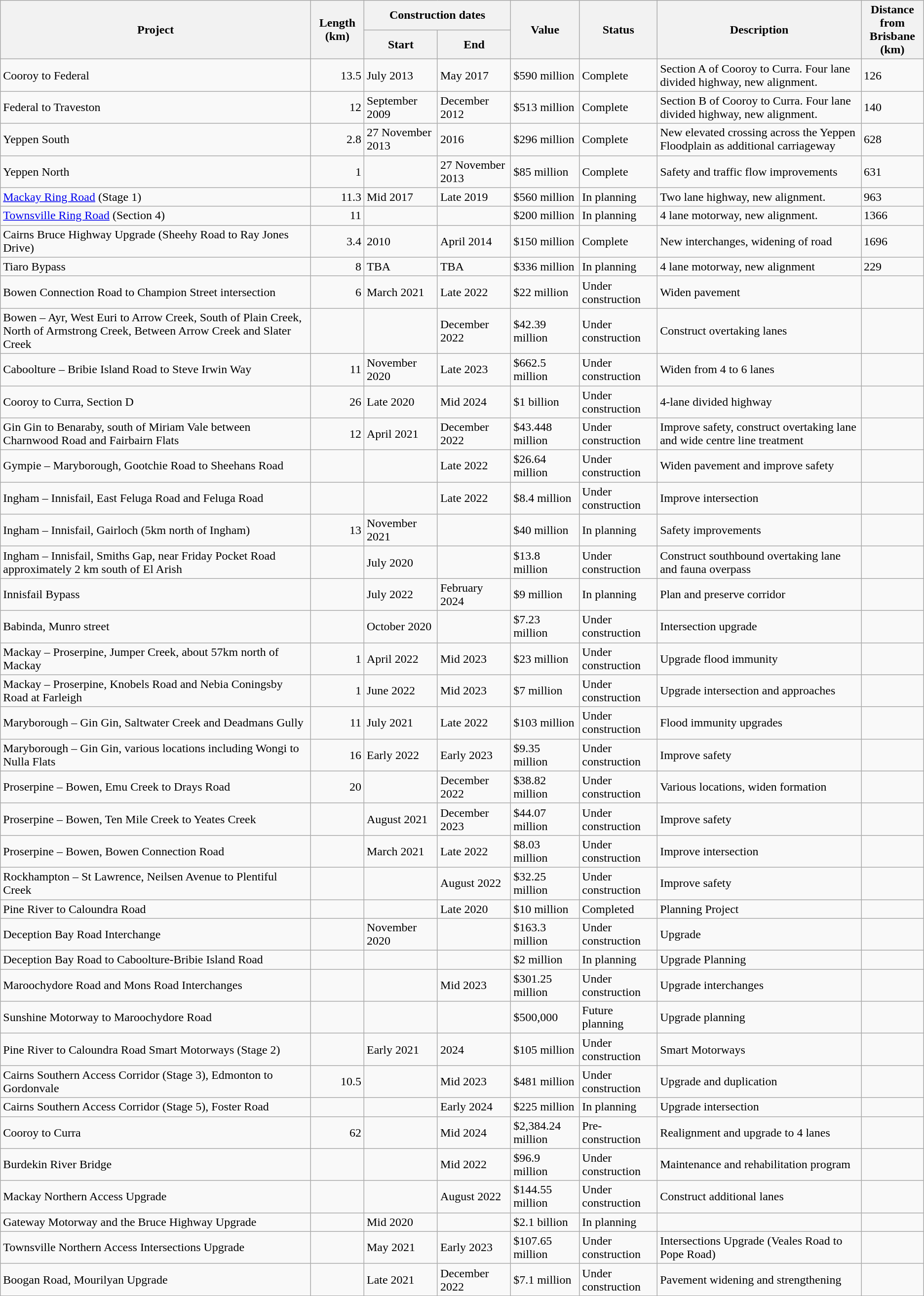<table class="wikitable plainrowheaders sortable">
<tr>
<th scope="col" rowspan="2">Project</th>
<th scope="col" rowspan="2" data-sort-type="number">Length (km)</th>
<th scope="col" colspan="2">Construction dates</th>
<th scope="col" rowspan="2">Value</th>
<th scope="col" rowspan="2" data-sort-type="number">Status</th>
<th scope="col" rowspan="2" class="unsortable">Description</th>
<th ! scope="col" rowspan="2" data-sort-type="number">Distance from<br>Brisbane (km)</th>
</tr>
<tr>
<th scope="col" data-sort-type="number">Start</th>
<th scope="col" data-sort-type="number">End</th>
</tr>
<tr>
<td scope="row">Cooroy to Federal</td>
<td align="right">13.5</td>
<td data-sort-value="20130701">July 2013</td>
<td data-sort-value="20161201">May 2017</td>
<td>$590 million</td>
<td data-sort-value="5">Complete</td>
<td>Section A of Cooroy to Curra. Four lane divided highway, new alignment.</td>
<td>126</td>
</tr>
<tr>
<td scope="row">Federal to Traveston</td>
<td align="right">12</td>
<td data-sort-value="20090901">September 2009</td>
<td data-sort-value="20121201">December 2012</td>
<td>$513 million</td>
<td data-sort-value="9">Complete</td>
<td>Section B of Cooroy to Curra. Four lane divided highway, new alignment.</td>
<td>140</td>
</tr>
<tr>
<td scope="row">Yeppen South</td>
<td align="right">2.8</td>
<td data-sort-value="20131127">27 November 2013</td>
<td data-sort-value="20160101">2016</td>
<td>$296 million</td>
<td data-sort-value="5">Complete</td>
<td>New elevated crossing across the Yeppen Floodplain as additional carriageway</td>
<td>628</td>
</tr>
<tr>
<td scope="row">Yeppen North</td>
<td align="right">1</td>
<td></td>
<td data-sort-value="20131127">27 November 2013</td>
<td>$85 million</td>
<td data-sort-value="9">Complete</td>
<td>Safety and traffic flow improvements</td>
<td>631</td>
</tr>
<tr>
<td scope="row"><a href='#'>Mackay Ring Road</a> (Stage 1)</td>
<td align="right">11.3</td>
<td data-sort-value="20170701">Mid 2017</td>
<td data-sort-value="20181231">Late 2019</td>
<td>$560 million</td>
<td data-sort-value="2">In planning</td>
<td>Two lane highway, new alignment.</td>
<td>963</td>
</tr>
<tr>
<td scope="row"><a href='#'>Townsville Ring Road</a> (Section 4)</td>
<td align="right">11</td>
<td></td>
<td></td>
<td>$200 million</td>
<td data-sort-value="2">In planning</td>
<td>4 lane motorway, new alignment.</td>
<td>1366</td>
</tr>
<tr>
<td scope="row">Cairns Bruce Highway Upgrade (Sheehy Road to Ray Jones Drive)</td>
<td align="right">3.4</td>
<td data-sort-value="20100101">2010</td>
<td data-sort-value="20140401">April 2014</td>
<td>$150 million</td>
<td data-sort-value="9">Complete</td>
<td>New interchanges, widening of road</td>
<td>1696</td>
</tr>
<tr>
<td>Tiaro Bypass</td>
<td align="right">8</td>
<td>TBA</td>
<td>TBA</td>
<td>$336 million</td>
<td>In planning</td>
<td>4 lane motorway, new alignment</td>
<td>229</td>
</tr>
<tr>
<td>Bowen Connection Road to Champion Street intersection</td>
<td align="right">6</td>
<td>March 2021</td>
<td>Late 2022</td>
<td>$22 million</td>
<td>Under construction</td>
<td>Widen pavement</td>
<td></td>
</tr>
<tr>
<td>Bowen – Ayr, West Euri to Arrow Creek, South of Plain Creek, North of Armstrong Creek, Between Arrow Creek and Slater Creek</td>
<td align="right"></td>
<td></td>
<td>December 2022</td>
<td>$42.39 million</td>
<td>Under construction</td>
<td>Construct overtaking lanes</td>
<td></td>
</tr>
<tr>
<td>Caboolture – Bribie Island Road to Steve Irwin Way</td>
<td align="right">11</td>
<td>November 2020</td>
<td>Late 2023</td>
<td>$662.5 million</td>
<td>Under construction</td>
<td>Widen from 4 to 6 lanes</td>
<td></td>
</tr>
<tr>
<td>Cooroy to Curra, Section D</td>
<td align="right">26</td>
<td>Late 2020</td>
<td>Mid 2024</td>
<td>$1 billion</td>
<td>Under construction</td>
<td>4-lane divided highway</td>
<td></td>
</tr>
<tr>
<td>Gin Gin to Benaraby, south of Miriam Vale between Charnwood Road and Fairbairn Flats</td>
<td align="right">12</td>
<td>April 2021</td>
<td>December 2022</td>
<td>$43.448 million</td>
<td>Under construction</td>
<td>Improve safety, construct overtaking lane and wide centre line treatment</td>
<td></td>
</tr>
<tr>
<td>Gympie – Maryborough, Gootchie Road to Sheehans Road</td>
<td align="right"></td>
<td></td>
<td>Late 2022</td>
<td>$26.64 million</td>
<td>Under construction</td>
<td>Widen pavement and improve safety</td>
<td></td>
</tr>
<tr>
<td>Ingham – Innisfail, East Feluga Road and Feluga Road</td>
<td align="right"></td>
<td></td>
<td>Late 2022</td>
<td>$8.4 million</td>
<td>Under construction</td>
<td>Improve intersection</td>
<td></td>
</tr>
<tr>
<td>Ingham – Innisfail, Gairloch (5km north of Ingham)</td>
<td align="right">13</td>
<td>November 2021</td>
<td></td>
<td>$40 million</td>
<td>In planning</td>
<td>Safety improvements</td>
<td></td>
</tr>
<tr>
<td>Ingham – Innisfail, Smiths Gap, near Friday Pocket Road approximately 2 km south of El Arish</td>
<td align="right"></td>
<td>July 2020</td>
<td></td>
<td>$13.8 million</td>
<td>Under construction</td>
<td>Construct southbound overtaking lane and fauna overpass</td>
<td></td>
</tr>
<tr>
<td>Innisfail Bypass</td>
<td align="right"></td>
<td>July 2022</td>
<td>February 2024</td>
<td>$9 million</td>
<td>In planning</td>
<td>Plan and preserve corridor</td>
<td></td>
</tr>
<tr>
<td>Babinda, Munro street</td>
<td align="right"></td>
<td>October 2020</td>
<td></td>
<td>$7.23 million</td>
<td>Under construction</td>
<td>Intersection upgrade</td>
<td></td>
</tr>
<tr>
<td>Mackay – Proserpine, Jumper Creek, about 57km north of Mackay</td>
<td align="right">1</td>
<td>April 2022</td>
<td>Mid 2023</td>
<td>$23 million</td>
<td>Under construction</td>
<td>Upgrade flood immunity</td>
<td></td>
</tr>
<tr>
<td>Mackay – Proserpine, Knobels Road and Nebia Coningsby Road at Farleigh</td>
<td align="right">1</td>
<td>June 2022</td>
<td>Mid 2023</td>
<td>$7 million</td>
<td>Under construction</td>
<td>Upgrade intersection and approaches</td>
<td></td>
</tr>
<tr>
<td>Maryborough – Gin Gin, Saltwater Creek and Deadmans Gully</td>
<td align="right">11</td>
<td>July 2021</td>
<td>Late 2022</td>
<td>$103 million</td>
<td>Under construction</td>
<td>Flood immunity upgrades</td>
<td></td>
</tr>
<tr>
<td>Maryborough – Gin Gin, various locations including Wongi to Nulla Flats</td>
<td align="right">16</td>
<td>Early 2022</td>
<td>Early 2023</td>
<td>$9.35 million</td>
<td>Under construction</td>
<td>Improve safety</td>
<td></td>
</tr>
<tr>
<td>Proserpine – Bowen, Emu Creek to Drays Road</td>
<td align="right">20</td>
<td></td>
<td>December 2022</td>
<td>$38.82 million</td>
<td>Under construction</td>
<td>Various locations, widen formation</td>
<td></td>
</tr>
<tr>
<td>Proserpine – Bowen, Ten Mile Creek to Yeates Creek</td>
<td align="right"></td>
<td>August 2021</td>
<td>December 2023</td>
<td>$44.07 million</td>
<td>Under construction</td>
<td>Improve safety</td>
<td></td>
</tr>
<tr>
<td>Proserpine – Bowen, Bowen Connection Road</td>
<td align="right"></td>
<td>March 2021</td>
<td>Late 2022</td>
<td>$8.03 million</td>
<td>Under construction</td>
<td>Improve intersection</td>
<td></td>
</tr>
<tr>
<td>Rockhampton – St Lawrence, Neilsen Avenue to Plentiful Creek</td>
<td align="right"></td>
<td></td>
<td>August 2022</td>
<td>$32.25 million</td>
<td>Under construction</td>
<td>Improve safety</td>
<td></td>
</tr>
<tr>
<td>Pine River to Caloundra Road</td>
<td align="right"></td>
<td></td>
<td>Late 2020</td>
<td>$10 million</td>
<td>Completed</td>
<td>Planning Project</td>
<td></td>
</tr>
<tr>
<td>Deception Bay Road Interchange</td>
<td align="right"></td>
<td>November 2020</td>
<td></td>
<td>$163.3 million</td>
<td>Under construction</td>
<td>Upgrade</td>
<td></td>
</tr>
<tr>
<td>Deception Bay Road to Caboolture-Bribie Island Road</td>
<td align="right"></td>
<td></td>
<td></td>
<td>$2 million</td>
<td>In planning</td>
<td>Upgrade Planning</td>
<td></td>
</tr>
<tr>
<td>Maroochydore Road and Mons Road Interchanges</td>
<td align="right"></td>
<td></td>
<td>Mid 2023</td>
<td>$301.25 million</td>
<td>Under construction</td>
<td>Upgrade interchanges</td>
<td></td>
</tr>
<tr>
<td>Sunshine Motorway to Maroochydore Road</td>
<td align="right"></td>
<td></td>
<td></td>
<td>$500,000</td>
<td>Future planning</td>
<td>Upgrade planning</td>
<td></td>
</tr>
<tr>
<td>Pine River to Caloundra Road Smart Motorways (Stage 2)</td>
<td align="right"></td>
<td>Early 2021</td>
<td>2024</td>
<td>$105 million</td>
<td>Under construction</td>
<td>Smart Motorways</td>
<td></td>
</tr>
<tr>
<td>Cairns Southern Access Corridor (Stage 3), Edmonton to Gordonvale</td>
<td align="right">10.5</td>
<td></td>
<td>Mid 2023</td>
<td>$481 million</td>
<td>Under construction</td>
<td>Upgrade and duplication</td>
<td></td>
</tr>
<tr>
<td>Cairns Southern Access Corridor (Stage 5), Foster Road</td>
<td align="right"></td>
<td></td>
<td>Early 2024</td>
<td>$225 million</td>
<td>In planning</td>
<td>Upgrade intersection</td>
<td></td>
</tr>
<tr>
<td>Cooroy to Curra</td>
<td align="right">62</td>
<td></td>
<td>Mid 2024</td>
<td>$2,384.24 million</td>
<td>Pre-construction</td>
<td>Realignment and upgrade to 4 lanes</td>
<td></td>
</tr>
<tr>
<td>Burdekin River Bridge</td>
<td align="right"></td>
<td></td>
<td>Mid 2022</td>
<td>$96.9 million</td>
<td>Under construction</td>
<td>Maintenance and rehabilitation program</td>
<td></td>
</tr>
<tr>
<td>Mackay Northern Access Upgrade</td>
<td align="right"></td>
<td></td>
<td>August 2022</td>
<td>$144.55 million</td>
<td>Under construction</td>
<td>Construct additional lanes</td>
<td></td>
</tr>
<tr>
<td>Gateway Motorway and the Bruce Highway Upgrade</td>
<td align="right"></td>
<td>Mid 2020</td>
<td></td>
<td>$2.1 billion</td>
<td>In planning</td>
<td></td>
<td></td>
</tr>
<tr>
<td>Townsville Northern Access Intersections Upgrade</td>
<td align="right"></td>
<td>May 2021</td>
<td>Early 2023</td>
<td>$107.65 million</td>
<td>Under construction</td>
<td>Intersections Upgrade (Veales Road to Pope Road)</td>
<td></td>
</tr>
<tr>
<td>Boogan Road, Mourilyan Upgrade</td>
<td align="right"></td>
<td>Late 2021</td>
<td>December 2022</td>
<td>$7.1 million</td>
<td>Under construction</td>
<td>Pavement widening and strengthening</td>
<td></td>
</tr>
</table>
